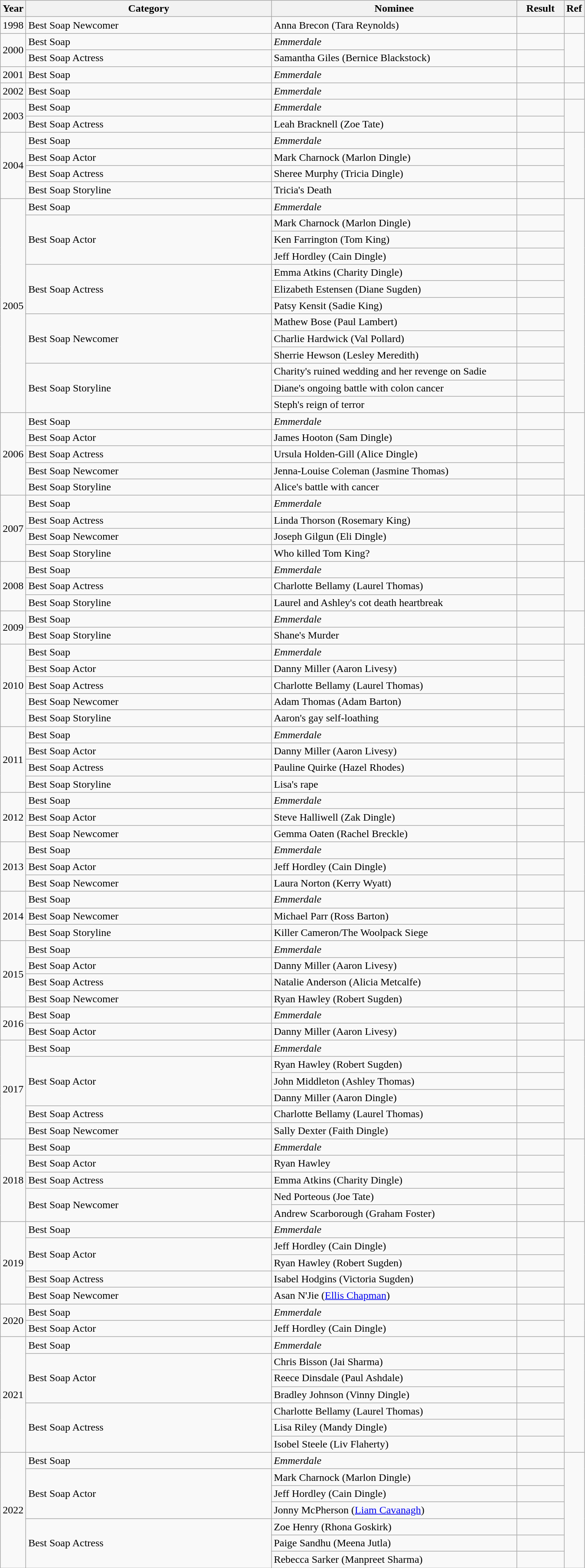<table class="wikitable">
<tr>
<th>Year</th>
<th width="370">Category</th>
<th width="370">Nominee</th>
<th width="65">Result</th>
<th>Ref</th>
</tr>
<tr>
<td>1998</td>
<td>Best Soap Newcomer</td>
<td>Anna Brecon (Tara Reynolds)</td>
<td></td>
<td align="center"></td>
</tr>
<tr>
<td rowspan="2">2000</td>
<td>Best Soap</td>
<td><em>Emmerdale</em></td>
<td></td>
<td align="center" rowspan="2"></td>
</tr>
<tr>
<td>Best Soap Actress</td>
<td>Samantha Giles (Bernice Blackstock)</td>
<td></td>
</tr>
<tr>
<td>2001</td>
<td>Best Soap</td>
<td><em>Emmerdale</em></td>
<td></td>
<td></td>
</tr>
<tr>
<td>2002</td>
<td>Best Soap</td>
<td><em>Emmerdale</em></td>
<td></td>
<td></td>
</tr>
<tr>
<td rowspan="2">2003</td>
<td>Best Soap</td>
<td><em>Emmerdale</em></td>
<td></td>
<td align="center" rowspan="2"></td>
</tr>
<tr>
<td>Best Soap Actress</td>
<td>Leah Bracknell (Zoe Tate)</td>
<td></td>
</tr>
<tr>
<td rowspan="4">2004</td>
<td>Best Soap</td>
<td><em>Emmerdale</em></td>
<td></td>
<td align="center" rowspan="4"></td>
</tr>
<tr>
<td>Best Soap Actor</td>
<td>Mark Charnock (Marlon Dingle)</td>
<td></td>
</tr>
<tr>
<td>Best Soap Actress</td>
<td>Sheree Murphy (Tricia Dingle)</td>
<td></td>
</tr>
<tr>
<td>Best Soap Storyline</td>
<td>Tricia's Death</td>
<td></td>
</tr>
<tr>
<td rowspan="13">2005</td>
<td>Best Soap</td>
<td><em>Emmerdale</em></td>
<td></td>
<td align="center" rowspan="13"><br></td>
</tr>
<tr>
<td rowspan="3">Best Soap Actor</td>
<td>Mark Charnock (Marlon Dingle)</td>
<td></td>
</tr>
<tr>
<td>Ken Farrington (Tom King)</td>
<td></td>
</tr>
<tr>
<td>Jeff Hordley (Cain Dingle)</td>
<td></td>
</tr>
<tr>
<td rowspan="3">Best Soap Actress</td>
<td>Emma Atkins (Charity Dingle)</td>
<td></td>
</tr>
<tr>
<td>Elizabeth Estensen (Diane Sugden)</td>
<td></td>
</tr>
<tr>
<td>Patsy Kensit (Sadie King)</td>
<td></td>
</tr>
<tr>
<td rowspan="3">Best Soap Newcomer</td>
<td>Mathew Bose (Paul Lambert)</td>
<td></td>
</tr>
<tr>
<td>Charlie Hardwick (Val Pollard)</td>
<td></td>
</tr>
<tr>
<td>Sherrie Hewson (Lesley Meredith)</td>
<td></td>
</tr>
<tr>
<td rowspan="3">Best Soap Storyline</td>
<td>Charity's ruined wedding and her revenge on Sadie</td>
<td></td>
</tr>
<tr>
<td>Diane's ongoing battle with colon cancer</td>
<td></td>
</tr>
<tr>
<td>Steph's reign of terror</td>
<td></td>
</tr>
<tr>
<td rowspan="5">2006</td>
<td>Best Soap</td>
<td><em>Emmerdale</em></td>
<td></td>
<td align="center" rowspan="5"><br></td>
</tr>
<tr>
<td>Best Soap Actor</td>
<td>James Hooton (Sam Dingle)</td>
<td></td>
</tr>
<tr>
<td>Best Soap Actress</td>
<td>Ursula Holden-Gill (Alice Dingle)</td>
<td></td>
</tr>
<tr>
<td>Best Soap Newcomer</td>
<td>Jenna-Louise Coleman (Jasmine Thomas)</td>
<td></td>
</tr>
<tr>
<td>Best Soap Storyline</td>
<td>Alice's battle with cancer</td>
<td></td>
</tr>
<tr>
<td rowspan="4">2007</td>
<td>Best Soap</td>
<td><em>Emmerdale</em></td>
<td></td>
<td align="center" rowspan="4"></td>
</tr>
<tr>
<td>Best Soap Actress</td>
<td>Linda Thorson (Rosemary King)</td>
<td></td>
</tr>
<tr>
<td>Best Soap Newcomer</td>
<td>Joseph Gilgun (Eli Dingle)</td>
<td></td>
</tr>
<tr>
<td>Best Soap Storyline</td>
<td>Who killed Tom King?</td>
<td></td>
</tr>
<tr>
<td rowspan="3">2008</td>
<td>Best Soap</td>
<td><em>Emmerdale</em></td>
<td></td>
<td align="center" rowspan="3"></td>
</tr>
<tr>
<td>Best Soap Actress</td>
<td>Charlotte Bellamy (Laurel Thomas)</td>
<td></td>
</tr>
<tr>
<td>Best Soap Storyline</td>
<td>Laurel and Ashley's cot death heartbreak</td>
<td></td>
</tr>
<tr>
<td rowspan="2">2009</td>
<td>Best Soap</td>
<td><em>Emmerdale</em></td>
<td></td>
<td align="center" rowspan="2"></td>
</tr>
<tr>
<td>Best Soap Storyline</td>
<td>Shane's Murder</td>
<td></td>
</tr>
<tr>
<td rowspan="5">2010</td>
<td>Best Soap</td>
<td><em>Emmerdale</em></td>
<td></td>
<td align="center" rowspan="5"><br></td>
</tr>
<tr>
<td>Best Soap Actor</td>
<td>Danny Miller (Aaron Livesy)</td>
<td></td>
</tr>
<tr>
<td>Best Soap Actress</td>
<td>Charlotte Bellamy (Laurel Thomas)</td>
<td></td>
</tr>
<tr>
<td>Best Soap Newcomer</td>
<td>Adam Thomas (Adam Barton)</td>
<td></td>
</tr>
<tr>
<td>Best Soap Storyline</td>
<td>Aaron's gay self-loathing</td>
<td></td>
</tr>
<tr>
<td rowspan="4">2011</td>
<td>Best Soap</td>
<td><em>Emmerdale</em></td>
<td></td>
<td align="center" rowspan="4"></td>
</tr>
<tr>
<td>Best Soap Actor</td>
<td>Danny Miller (Aaron Livesy)</td>
<td></td>
</tr>
<tr>
<td>Best Soap Actress</td>
<td>Pauline Quirke (Hazel Rhodes)</td>
<td></td>
</tr>
<tr>
<td>Best Soap Storyline</td>
<td>Lisa's rape</td>
<td></td>
</tr>
<tr>
<td rowspan="3">2012</td>
<td>Best Soap</td>
<td><em>Emmerdale</em></td>
<td></td>
<td align="center" rowspan="3"></td>
</tr>
<tr>
<td>Best Soap Actor</td>
<td>Steve Halliwell (Zak Dingle)</td>
<td></td>
</tr>
<tr>
<td>Best Soap Newcomer</td>
<td>Gemma Oaten (Rachel Breckle)</td>
<td></td>
</tr>
<tr>
<td rowspan="3">2013</td>
<td>Best Soap</td>
<td><em>Emmerdale</em></td>
<td></td>
<td align="center" rowspan="3"></td>
</tr>
<tr>
<td>Best Soap Actor</td>
<td>Jeff Hordley (Cain Dingle)</td>
<td></td>
</tr>
<tr>
<td>Best Soap Newcomer</td>
<td>Laura Norton (Kerry Wyatt)</td>
<td></td>
</tr>
<tr>
<td rowspan="3">2014</td>
<td>Best Soap</td>
<td><em>Emmerdale</em></td>
<td></td>
<td align="center" rowspan="3"></td>
</tr>
<tr>
<td>Best Soap Newcomer</td>
<td>Michael Parr (Ross Barton)</td>
<td></td>
</tr>
<tr>
<td>Best Soap Storyline</td>
<td>Killer Cameron/The Woolpack Siege</td>
<td></td>
</tr>
<tr>
<td rowspan="4">2015</td>
<td>Best Soap</td>
<td><em>Emmerdale</em></td>
<td></td>
<td align="center" rowspan="4"></td>
</tr>
<tr>
<td>Best Soap Actor</td>
<td>Danny Miller (Aaron Livesy)</td>
<td></td>
</tr>
<tr>
<td>Best Soap Actress</td>
<td>Natalie Anderson (Alicia Metcalfe)</td>
<td></td>
</tr>
<tr>
<td>Best Soap Newcomer</td>
<td>Ryan Hawley (Robert Sugden)</td>
<td></td>
</tr>
<tr>
<td rowspan="2">2016</td>
<td>Best Soap</td>
<td><em>Emmerdale</em></td>
<td></td>
<td align="center" rowspan="2"></td>
</tr>
<tr>
<td>Best Soap Actor</td>
<td>Danny Miller (Aaron Livesy)</td>
<td></td>
</tr>
<tr>
<td rowspan="6">2017</td>
<td>Best Soap</td>
<td><em>Emmerdale</em></td>
<td></td>
<td align="center" rowspan="6"></td>
</tr>
<tr>
<td rowspan="3">Best Soap Actor</td>
<td>Ryan Hawley (Robert Sugden)</td>
<td></td>
</tr>
<tr>
<td>John Middleton (Ashley Thomas)</td>
<td></td>
</tr>
<tr>
<td>Danny Miller (Aaron Dingle)</td>
<td></td>
</tr>
<tr>
<td>Best Soap Actress</td>
<td>Charlotte Bellamy (Laurel Thomas)</td>
<td></td>
</tr>
<tr>
<td>Best Soap Newcomer</td>
<td>Sally Dexter (Faith Dingle)</td>
<td></td>
</tr>
<tr>
<td rowspan="5">2018</td>
<td>Best Soap</td>
<td><em>Emmerdale</em></td>
<td></td>
<td align="center" rowspan="5"></td>
</tr>
<tr>
<td>Best Soap Actor</td>
<td>Ryan Hawley</td>
<td></td>
</tr>
<tr>
<td>Best Soap Actress</td>
<td>Emma Atkins (Charity Dingle)</td>
<td></td>
</tr>
<tr>
<td rowspan="2">Best Soap Newcomer</td>
<td>Ned Porteous (Joe Tate)</td>
<td></td>
</tr>
<tr>
<td>Andrew Scarborough (Graham Foster)</td>
<td></td>
</tr>
<tr>
<td rowspan="5">2019</td>
<td>Best Soap</td>
<td><em>Emmerdale</em></td>
<td></td>
<td align="center" rowspan="5"></td>
</tr>
<tr>
<td rowspan="2">Best Soap Actor</td>
<td>Jeff Hordley (Cain Dingle)</td>
<td></td>
</tr>
<tr>
<td>Ryan Hawley (Robert Sugden)</td>
<td></td>
</tr>
<tr>
<td>Best Soap Actress</td>
<td>Isabel Hodgins (Victoria Sugden)</td>
<td></td>
</tr>
<tr>
<td>Best Soap Newcomer</td>
<td>Asan N'Jie (<a href='#'>Ellis Chapman</a>)</td>
<td></td>
</tr>
<tr>
<td rowspan="2">2020</td>
<td>Best Soap</td>
<td><em>Emmerdale</em></td>
<td></td>
<td align="center" rowspan="2"></td>
</tr>
<tr>
<td>Best Soap Actor</td>
<td>Jeff Hordley (Cain Dingle)</td>
<td></td>
</tr>
<tr>
<td rowspan="7">2021</td>
<td>Best Soap</td>
<td><em>Emmerdale</em></td>
<td></td>
<td align="center" rowspan="7"></td>
</tr>
<tr>
<td rowspan="3">Best Soap Actor</td>
<td>Chris Bisson (Jai Sharma)</td>
<td></td>
</tr>
<tr>
<td>Reece Dinsdale (Paul Ashdale)</td>
<td></td>
</tr>
<tr>
<td>Bradley Johnson (Vinny Dingle)</td>
<td></td>
</tr>
<tr>
<td rowspan="3">Best Soap Actress</td>
<td>Charlotte Bellamy (Laurel Thomas)</td>
<td></td>
</tr>
<tr>
<td>Lisa Riley (Mandy Dingle)</td>
<td></td>
</tr>
<tr>
<td>Isobel Steele (Liv Flaherty)</td>
<td></td>
</tr>
<tr>
<td rowspan="7">2022</td>
<td>Best Soap</td>
<td><em>Emmerdale</em></td>
<td></td>
<td align="center" rowspan="7"><br></td>
</tr>
<tr>
<td rowspan="3">Best Soap Actor</td>
<td>Mark Charnock (Marlon Dingle)</td>
<td></td>
</tr>
<tr>
<td>Jeff Hordley (Cain Dingle)</td>
<td></td>
</tr>
<tr>
<td>Jonny McPherson (<a href='#'>Liam Cavanagh</a>)</td>
<td></td>
</tr>
<tr>
<td rowspan="3">Best Soap Actress</td>
<td>Zoe Henry (Rhona Goskirk)</td>
<td></td>
</tr>
<tr>
<td>Paige Sandhu (Meena Jutla)</td>
<td></td>
</tr>
<tr>
<td>Rebecca Sarker (Manpreet Sharma)</td>
<td></td>
</tr>
</table>
